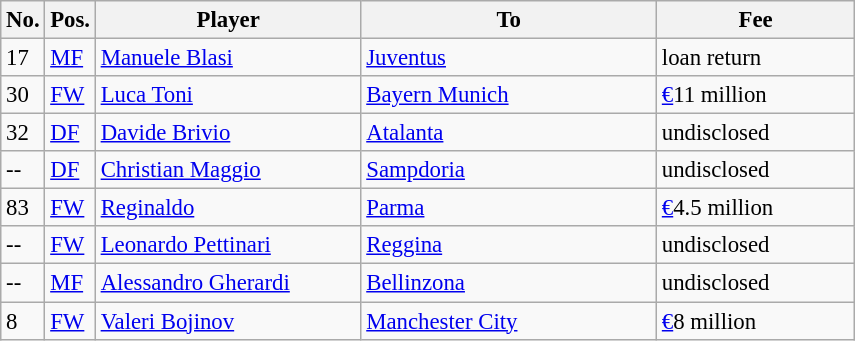<table class="wikitable" style="font-size:95%;">
<tr>
<th width=20px>No.</th>
<th width=20px>Pos.</th>
<th width=170px>Player</th>
<th width=190px>To</th>
<th width=125px>Fee</th>
</tr>
<tr>
<td>17</td>
<td><a href='#'>MF</a></td>
<td> <a href='#'>Manuele Blasi</a></td>
<td><a href='#'>Juventus</a></td>
<td>loan return</td>
</tr>
<tr>
<td>30</td>
<td><a href='#'>FW</a></td>
<td> <a href='#'>Luca Toni</a></td>
<td><a href='#'>Bayern Munich</a></td>
<td><a href='#'>€</a>11 million </td>
</tr>
<tr>
<td>32</td>
<td><a href='#'>DF</a></td>
<td> <a href='#'>Davide Brivio</a></td>
<td><a href='#'>Atalanta</a></td>
<td>undisclosed </td>
</tr>
<tr>
<td>--</td>
<td><a href='#'>DF</a></td>
<td> <a href='#'>Christian Maggio</a></td>
<td><a href='#'>Sampdoria</a></td>
<td>undisclosed</td>
</tr>
<tr>
<td>83</td>
<td><a href='#'>FW</a></td>
<td> <a href='#'>Reginaldo</a></td>
<td><a href='#'>Parma</a></td>
<td><a href='#'>€</a>4.5 million </td>
</tr>
<tr>
<td>--</td>
<td><a href='#'>FW</a></td>
<td> <a href='#'>Leonardo Pettinari</a></td>
<td><a href='#'>Reggina</a></td>
<td>undisclosed </td>
</tr>
<tr>
<td>--</td>
<td><a href='#'>MF</a></td>
<td> <a href='#'>Alessandro Gherardi</a></td>
<td><a href='#'>Bellinzona</a></td>
<td>undisclosed</td>
</tr>
<tr>
<td>8</td>
<td><a href='#'>FW</a></td>
<td> <a href='#'>Valeri Bojinov</a></td>
<td><a href='#'>Manchester City</a></td>
<td><a href='#'>€</a>8 million </td>
</tr>
</table>
